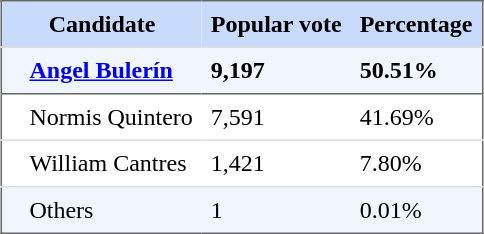<table style="border: 1px solid #666666; border-collapse: collapse" align="center" cellpadding="6">
<tr style="background-color: #C9DBFC">
<th colspan="2">Candidate</th>
<th>Popular vote</th>
<th>Percentage</th>
</tr>
<tr style="background-color: #F0F5FE">
<td style="border-top: 1px solid #DDDDDD"></td>
<td style="border-top: 1px solid #DDDDDD"><strong><a href='#'>Angel Bulerín</a></strong></td>
<td style="border-top: 1px solid #DDDDDD"><strong>9,197</strong></td>
<td style="border-top: 1px solid #DDDDDD"><strong>50.51%</strong></td>
</tr>
<tr>
<td style="border-top: 1px solid #666666"></td>
<td style="border-top: 1px solid #666666">Normis Quintero</td>
<td style="border-top: 1px solid #666666">7,591</td>
<td style="border-top: 1px solid #666666">41.69%</td>
</tr>
<tr>
<td style="border-top: 1px solid #DDDDDD"></td>
<td style="border-top: 1px solid #DDDDDD">William Cantres</td>
<td style="border-top: 1px solid #DDDDDD">1,421</td>
<td style="border-top: 1px solid #DDDDDD">7.80%</td>
</tr>
<tr style="background-color: #F0F5FE">
<td style="border-top: 1px solid #DDDDDD"></td>
<td style="border-top: 1px solid #DDDDDD">Others</td>
<td style="border-top: 1px solid #DDDDDD">1</td>
<td style="border-top: 1px solid #DDDDDD">0.01%</td>
</tr>
</table>
